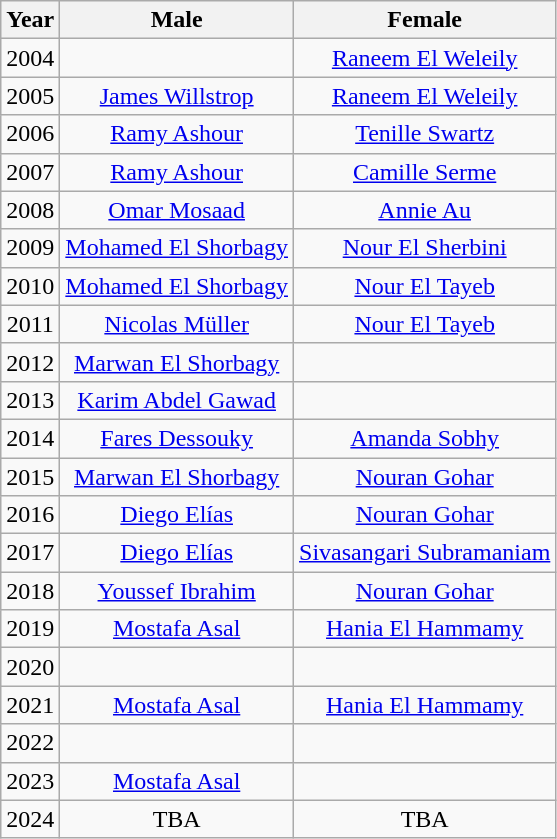<table class=wikitable style="text-align:center;">
<tr>
<th>Year</th>
<th>Male</th>
<th>Female</th>
</tr>
<tr>
<td>2004</td>
<td></td>
<td> <a href='#'>Raneem El Weleily</a></td>
</tr>
<tr>
<td>2005</td>
<td> <a href='#'>James Willstrop</a></td>
<td> <a href='#'>Raneem El Weleily</a></td>
</tr>
<tr>
<td>2006</td>
<td> <a href='#'>Ramy Ashour</a></td>
<td> <a href='#'>Tenille Swartz</a></td>
</tr>
<tr>
<td>2007</td>
<td> <a href='#'>Ramy Ashour</a></td>
<td> <a href='#'>Camille Serme</a></td>
</tr>
<tr>
<td>2008</td>
<td> <a href='#'>Omar Mosaad</a></td>
<td> <a href='#'>Annie Au</a></td>
</tr>
<tr>
<td>2009</td>
<td> <a href='#'>Mohamed El Shorbagy</a></td>
<td> <a href='#'>Nour El Sherbini</a></td>
</tr>
<tr>
<td>2010</td>
<td> <a href='#'>Mohamed El Shorbagy</a></td>
<td> <a href='#'>Nour El Tayeb</a></td>
</tr>
<tr>
<td>2011</td>
<td> <a href='#'>Nicolas Müller</a></td>
<td> <a href='#'>Nour El Tayeb</a></td>
</tr>
<tr>
<td>2012</td>
<td> <a href='#'>Marwan El Shorbagy</a></td>
<td></td>
</tr>
<tr>
<td>2013</td>
<td> <a href='#'>Karim Abdel Gawad</a></td>
<td></td>
</tr>
<tr>
<td>2014</td>
<td> <a href='#'>Fares Dessouky</a></td>
<td> <a href='#'>Amanda Sobhy</a></td>
</tr>
<tr>
<td>2015</td>
<td> <a href='#'>Marwan El Shorbagy</a></td>
<td> <a href='#'>Nouran Gohar</a></td>
</tr>
<tr>
<td>2016</td>
<td> <a href='#'>Diego Elías</a></td>
<td> <a href='#'>Nouran Gohar</a></td>
</tr>
<tr>
<td>2017</td>
<td> <a href='#'>Diego Elías</a></td>
<td> <a href='#'>Sivasangari Subramaniam</a></td>
</tr>
<tr>
<td>2018</td>
<td> <a href='#'>Youssef Ibrahim</a></td>
<td> <a href='#'>Nouran Gohar</a></td>
</tr>
<tr>
<td>2019</td>
<td> <a href='#'>Mostafa Asal</a></td>
<td> <a href='#'>Hania El Hammamy</a></td>
</tr>
<tr>
<td>2020</td>
<td></td>
<td></td>
</tr>
<tr>
<td>2021</td>
<td> <a href='#'>Mostafa Asal</a></td>
<td> <a href='#'>Hania El Hammamy</a></td>
</tr>
<tr>
<td>2022</td>
<td></td>
<td></td>
</tr>
<tr>
<td>2023</td>
<td> <a href='#'>Mostafa Asal</a></td>
<td></td>
</tr>
<tr>
<td>2024</td>
<td>TBA</td>
<td>TBA</td>
</tr>
</table>
